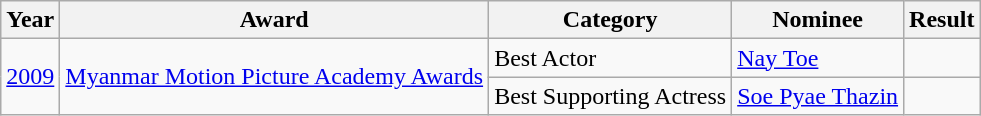<table class="wikitable">
<tr>
<th>Year</th>
<th>Award</th>
<th>Category</th>
<th>Nominee</th>
<th>Result</th>
</tr>
<tr>
<td scope="row" rowspan="3"><a href='#'>2009</a></td>
<td scope="row" rowspan="3"><a href='#'>Myanmar Motion Picture Academy Awards</a></td>
<td>Best Actor</td>
<td><a href='#'>Nay Toe</a></td>
<td></td>
</tr>
<tr>
<td>Best Supporting Actress</td>
<td><a href='#'>Soe Pyae Thazin</a></td>
<td></td>
</tr>
</table>
